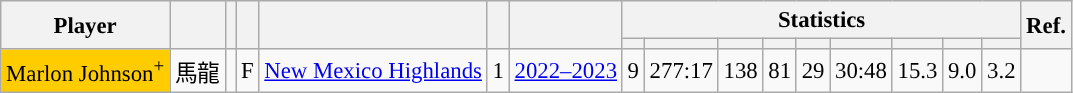<table class="wikitable sortable" style="font-size:95%; text-align:right;">
<tr>
<th rowspan="2">Player</th>
<th rowspan="2"></th>
<th rowspan="2"></th>
<th rowspan="2"></th>
<th rowspan="2"></th>
<th rowspan="2"></th>
<th rowspan="2"></th>
<th colspan="9">Statistics</th>
<th rowspan="2">Ref.</th>
</tr>
<tr>
<th></th>
<th></th>
<th></th>
<th></th>
<th></th>
<th></th>
<th></th>
<th></th>
<th></th>
</tr>
<tr>
<td align="left" bgcolor="#FFCC00">Marlon Johnson<sup>+</sup></td>
<td align="left">馬龍</td>
<td align="center"></td>
<td align="center">F</td>
<td align="left"><a href='#'>New Mexico Highlands</a></td>
<td align="center">1</td>
<td align="center"><a href='#'>2022–2023</a></td>
<td>9</td>
<td>277:17</td>
<td>138</td>
<td>81</td>
<td>29</td>
<td>30:48</td>
<td>15.3</td>
<td>9.0</td>
<td>3.2</td>
<td align="center"></td>
</tr>
</table>
